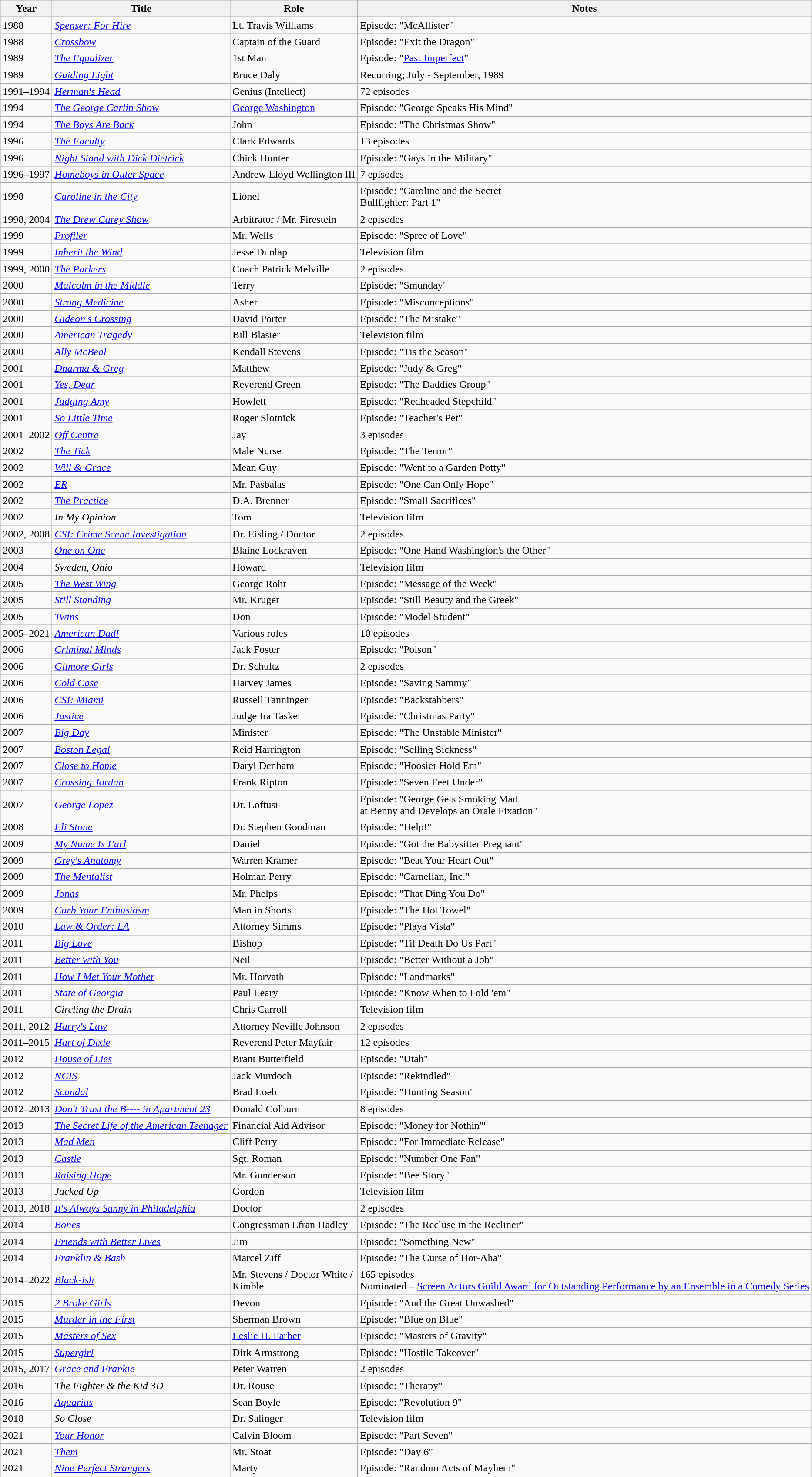<table class="wikitable sortable">
<tr>
<th>Year</th>
<th>Title</th>
<th>Role</th>
<th>Notes</th>
</tr>
<tr>
<td>1988</td>
<td><em><a href='#'>Spenser: For Hire</a></em></td>
<td>Lt. Travis Williams</td>
<td>Episode: "McAllister"</td>
</tr>
<tr>
<td>1988</td>
<td><a href='#'><em>Crossbow</em></a></td>
<td>Captain of the Guard</td>
<td>Episode: "Exit the Dragon"</td>
</tr>
<tr>
<td>1989</td>
<td><em><a href='#'>The Equalizer</a></em></td>
<td>1st Man</td>
<td>Episode: "<a href='#'>Past Imperfect</a>"</td>
</tr>
<tr>
<td>1989</td>
<td><em><a href='#'>Guiding Light</a></em></td>
<td>Bruce Daly</td>
<td>Recurring; July - September, 1989</td>
</tr>
<tr>
<td>1991–1994</td>
<td><em><a href='#'>Herman's Head</a></em></td>
<td>Genius (Intellect)</td>
<td>72 episodes</td>
</tr>
<tr>
<td>1994</td>
<td><em><a href='#'>The George Carlin Show</a></em></td>
<td><a href='#'>George Washington</a></td>
<td>Episode: "George Speaks His Mind"</td>
</tr>
<tr>
<td>1994</td>
<td><a href='#'><em>The Boys Are Back</em></a></td>
<td>John</td>
<td>Episode: "The Christmas Show"</td>
</tr>
<tr>
<td>1996</td>
<td><a href='#'><em>The Faculty</em></a></td>
<td>Clark Edwards</td>
<td>13 episodes</td>
</tr>
<tr>
<td>1996</td>
<td><em><a href='#'>Night Stand with Dick Dietrick</a></em></td>
<td>Chick Hunter</td>
<td>Episode: "Gays in the Military"</td>
</tr>
<tr>
<td>1996–1997</td>
<td><em><a href='#'>Homeboys in Outer Space</a></em></td>
<td>Andrew Lloyd Wellington III</td>
<td>7 episodes</td>
</tr>
<tr>
<td>1998</td>
<td><em><a href='#'>Caroline in the City</a></em></td>
<td>Lionel</td>
<td>Episode: "Caroline and the Secret<br>Bullfighter: Part 1"</td>
</tr>
<tr>
<td>1998, 2004</td>
<td><em><a href='#'>The Drew Carey Show</a></em></td>
<td>Arbitrator / Mr. Firestein</td>
<td>2 episodes</td>
</tr>
<tr>
<td>1999</td>
<td><a href='#'><em>Profiler</em></a></td>
<td>Mr. Wells</td>
<td>Episode: "Spree of Love"</td>
</tr>
<tr>
<td>1999</td>
<td><a href='#'><em>Inherit the Wind</em></a></td>
<td>Jesse Dunlap</td>
<td>Television film</td>
</tr>
<tr>
<td>1999, 2000</td>
<td><em><a href='#'>The Parkers</a></em></td>
<td>Coach Patrick Melville</td>
<td>2 episodes</td>
</tr>
<tr>
<td>2000</td>
<td><em><a href='#'>Malcolm in the Middle</a></em></td>
<td>Terry</td>
<td>Episode: "Smunday"</td>
</tr>
<tr>
<td>2000</td>
<td><em><a href='#'>Strong Medicine</a></em></td>
<td>Asher</td>
<td>Episode: "Misconceptions"</td>
</tr>
<tr>
<td>2000</td>
<td><em><a href='#'>Gideon's Crossing</a></em></td>
<td>David Porter</td>
<td>Episode: "The Mistake"</td>
</tr>
<tr>
<td>2000</td>
<td><a href='#'><em>American Tragedy</em></a></td>
<td>Bill Blasier</td>
<td>Television film</td>
</tr>
<tr>
<td>2000</td>
<td><em><a href='#'>Ally McBeal</a></em></td>
<td>Kendall Stevens</td>
<td>Episode: "Tis the Season"</td>
</tr>
<tr>
<td>2001</td>
<td><em><a href='#'>Dharma & Greg</a></em></td>
<td>Matthew</td>
<td>Episode: "Judy & Greg"</td>
</tr>
<tr>
<td>2001</td>
<td><em><a href='#'>Yes, Dear</a></em></td>
<td>Reverend Green</td>
<td>Episode: "The Daddies Group"</td>
</tr>
<tr>
<td>2001</td>
<td><em><a href='#'>Judging Amy</a></em></td>
<td>Howlett</td>
<td>Episode: "Redheaded Stepchild"</td>
</tr>
<tr>
<td>2001</td>
<td><em><a href='#'>So Little Time</a></em></td>
<td>Roger Slotnick</td>
<td>Episode: "Teacher's Pet"</td>
</tr>
<tr>
<td>2001–2002</td>
<td><em><a href='#'>Off Centre</a></em></td>
<td>Jay</td>
<td>3 episodes</td>
</tr>
<tr>
<td>2002</td>
<td><a href='#'><em>The Tick</em></a></td>
<td>Male Nurse</td>
<td>Episode: "The Terror"</td>
</tr>
<tr>
<td>2002</td>
<td><em><a href='#'>Will & Grace</a></em></td>
<td>Mean Guy</td>
<td>Episode: "Went to a Garden Potty"</td>
</tr>
<tr>
<td>2002</td>
<td><a href='#'><em>ER</em></a></td>
<td>Mr. Pasbalas</td>
<td>Episode: "One Can Only Hope"</td>
</tr>
<tr>
<td>2002</td>
<td><em><a href='#'>The Practice</a></em></td>
<td>D.A. Brenner</td>
<td>Episode: "Small Sacrifices"</td>
</tr>
<tr>
<td>2002</td>
<td><em>In My Opinion</em></td>
<td>Tom</td>
<td>Television film</td>
</tr>
<tr>
<td>2002, 2008</td>
<td><em><a href='#'>CSI: Crime Scene Investigation</a></em></td>
<td>Dr. Eisling / Doctor</td>
<td>2 episodes</td>
</tr>
<tr>
<td>2003</td>
<td><a href='#'><em>One on One</em></a></td>
<td>Blaine Lockraven</td>
<td>Episode: "One Hand Washington's the Other"</td>
</tr>
<tr>
<td>2004</td>
<td><em>Sweden, Ohio</em></td>
<td>Howard</td>
<td>Television film</td>
</tr>
<tr>
<td>2005</td>
<td><em><a href='#'>The West Wing</a></em></td>
<td>George Rohr</td>
<td>Episode: "Message of the Week"</td>
</tr>
<tr>
<td>2005</td>
<td><a href='#'><em>Still Standing</em></a></td>
<td>Mr. Kruger</td>
<td>Episode: "Still Beauty and the Greek"</td>
</tr>
<tr>
<td>2005</td>
<td><a href='#'><em>Twins</em></a></td>
<td>Don</td>
<td>Episode: "Model Student"</td>
</tr>
<tr>
<td>2005–2021</td>
<td><em><a href='#'>American Dad!</a></em></td>
<td>Various roles</td>
<td>10 episodes</td>
</tr>
<tr>
<td>2006</td>
<td><em><a href='#'>Criminal Minds</a></em></td>
<td>Jack Foster</td>
<td>Episode: "Poison"</td>
</tr>
<tr>
<td>2006</td>
<td><em><a href='#'>Gilmore Girls</a></em></td>
<td>Dr. Schultz</td>
<td>2 episodes</td>
</tr>
<tr>
<td>2006</td>
<td><em><a href='#'>Cold Case</a></em></td>
<td>Harvey James</td>
<td>Episode: "Saving Sammy"</td>
</tr>
<tr>
<td>2006</td>
<td><em><a href='#'>CSI: Miami</a></em></td>
<td>Russell Tanninger</td>
<td>Episode: "Backstabbers"</td>
</tr>
<tr>
<td>2006</td>
<td><a href='#'><em>Justice</em></a></td>
<td>Judge Ira Tasker</td>
<td>Episode: "Christmas Party"</td>
</tr>
<tr>
<td>2007</td>
<td><em><a href='#'>Big Day</a></em></td>
<td>Minister</td>
<td>Episode: "The Unstable Minister"</td>
</tr>
<tr>
<td>2007</td>
<td><em><a href='#'>Boston Legal</a></em></td>
<td>Reid Harrington</td>
<td>Episode: "Selling Sickness"</td>
</tr>
<tr>
<td>2007</td>
<td><a href='#'><em>Close to Home</em></a></td>
<td>Daryl Denham</td>
<td>Episode: "Hoosier Hold Em"</td>
</tr>
<tr>
<td>2007</td>
<td><em><a href='#'>Crossing Jordan</a></em></td>
<td>Frank Ripton</td>
<td>Episode: "Seven Feet Under"</td>
</tr>
<tr>
<td>2007</td>
<td><a href='#'><em>George Lopez</em></a></td>
<td>Dr. Loftusi</td>
<td>Episode: "George Gets Smoking Mad<br>at Benny and Develops an Órale Fixation"</td>
</tr>
<tr>
<td>2008</td>
<td><em><a href='#'>Eli Stone</a></em></td>
<td>Dr. Stephen Goodman</td>
<td>Episode: "Help!"</td>
</tr>
<tr>
<td>2009</td>
<td><em><a href='#'>My Name Is Earl</a></em></td>
<td>Daniel</td>
<td>Episode: "Got the Babysitter Pregnant"</td>
</tr>
<tr>
<td>2009</td>
<td><em><a href='#'>Grey's Anatomy</a></em></td>
<td>Warren Kramer</td>
<td>Episode: "Beat Your Heart Out"</td>
</tr>
<tr>
<td>2009</td>
<td><em><a href='#'>The Mentalist</a></em></td>
<td>Holman Perry</td>
<td>Episode: "Carnelian, Inc."</td>
</tr>
<tr>
<td>2009</td>
<td><a href='#'><em>Jonas</em></a></td>
<td>Mr. Phelps</td>
<td>Episode: "That Ding You Do"</td>
</tr>
<tr>
<td>2009</td>
<td><em><a href='#'>Curb Your Enthusiasm</a></em></td>
<td>Man in Shorts</td>
<td>Episode: "The Hot Towel"</td>
</tr>
<tr>
<td>2010</td>
<td><em><a href='#'>Law & Order: LA</a></em></td>
<td>Attorney Simms</td>
<td>Episode: "Playa Vista"</td>
</tr>
<tr>
<td>2011</td>
<td><em><a href='#'>Big Love</a></em></td>
<td>Bishop</td>
<td>Episode: "Til Death Do Us Part"</td>
</tr>
<tr>
<td>2011</td>
<td><em><a href='#'>Better with You</a></em></td>
<td>Neil</td>
<td>Episode: "Better Without a Job"</td>
</tr>
<tr>
<td>2011</td>
<td><em><a href='#'>How I Met Your Mother</a></em></td>
<td>Mr. Horvath</td>
<td>Episode: "Landmarks"</td>
</tr>
<tr>
<td>2011</td>
<td><a href='#'><em>State of Georgia</em></a></td>
<td>Paul Leary</td>
<td>Episode: "Know When to Fold 'em"</td>
</tr>
<tr>
<td>2011</td>
<td><em>Circling the Drain</em></td>
<td>Chris Carroll</td>
<td>Television film</td>
</tr>
<tr>
<td>2011, 2012</td>
<td><em><a href='#'>Harry's Law</a></em></td>
<td>Attorney Neville Johnson</td>
<td>2 episodes</td>
</tr>
<tr>
<td>2011–2015</td>
<td><em><a href='#'>Hart of Dixie</a></em></td>
<td>Reverend Peter Mayfair</td>
<td>12 episodes</td>
</tr>
<tr>
<td>2012</td>
<td><em><a href='#'>House of Lies</a></em></td>
<td>Brant Butterfield</td>
<td>Episode: "Utah"</td>
</tr>
<tr>
<td>2012</td>
<td><a href='#'><em>NCIS</em></a></td>
<td>Jack Murdoch</td>
<td>Episode: "Rekindled"</td>
</tr>
<tr>
<td>2012</td>
<td><a href='#'><em>Scandal</em></a></td>
<td>Brad Loeb</td>
<td>Episode: "Hunting Season"</td>
</tr>
<tr>
<td>2012–2013</td>
<td><em><a href='#'>Don't Trust the B---- in Apartment 23</a></em></td>
<td>Donald Colburn</td>
<td>8 episodes</td>
</tr>
<tr>
<td>2013</td>
<td><em><a href='#'>The Secret Life of the American Teenager</a></em></td>
<td>Financial Aid Advisor</td>
<td>Episode: "Money for Nothin'"</td>
</tr>
<tr>
<td>2013</td>
<td><em><a href='#'>Mad Men</a></em></td>
<td>Cliff Perry</td>
<td>Episode: "For Immediate Release"</td>
</tr>
<tr>
<td>2013</td>
<td><a href='#'><em>Castle</em></a></td>
<td>Sgt. Roman</td>
<td>Episode: "Number One Fan"</td>
</tr>
<tr>
<td>2013</td>
<td><em><a href='#'>Raising Hope</a></em></td>
<td>Mr. Gunderson</td>
<td>Episode: "Bee Story"</td>
</tr>
<tr>
<td>2013</td>
<td><em>Jacked Up</em></td>
<td>Gordon</td>
<td>Television film</td>
</tr>
<tr>
<td>2013, 2018</td>
<td><em><a href='#'>It's Always Sunny in Philadelphia</a></em></td>
<td>Doctor</td>
<td>2 episodes</td>
</tr>
<tr>
<td>2014</td>
<td><a href='#'><em>Bones</em></a></td>
<td>Congressman Efran Hadley</td>
<td>Episode: "The Recluse in the Recliner"</td>
</tr>
<tr>
<td>2014</td>
<td><em><a href='#'>Friends with Better Lives</a></em></td>
<td>Jim</td>
<td>Episode: "Something New"</td>
</tr>
<tr>
<td>2014</td>
<td><em><a href='#'>Franklin & Bash</a></em></td>
<td>Marcel Ziff</td>
<td>Episode: "The Curse of Hor-Aha"</td>
</tr>
<tr>
<td>2014–2022</td>
<td><em><a href='#'>Black-ish</a></em></td>
<td>Mr. Stevens / Doctor White /<br>Kimble</td>
<td>165 episodes<br>Nominated – <a href='#'>Screen Actors Guild Award for Outstanding Performance by an Ensemble in a Comedy Series</a></td>
</tr>
<tr>
<td>2015</td>
<td><em><a href='#'>2 Broke Girls</a></em></td>
<td>Devon</td>
<td>Episode: "And the Great Unwashed"</td>
</tr>
<tr>
<td>2015</td>
<td><a href='#'><em>Murder in the First</em></a></td>
<td>Sherman Brown</td>
<td>Episode: "Blue on Blue"</td>
</tr>
<tr>
<td>2015</td>
<td><em><a href='#'>Masters of Sex</a></em></td>
<td><a href='#'>Leslie H. Farber</a></td>
<td>Episode: "Masters of Gravity"</td>
</tr>
<tr>
<td>2015</td>
<td><a href='#'><em>Supergirl</em></a></td>
<td>Dirk Armstrong</td>
<td>Episode: "Hostile Takeover"</td>
</tr>
<tr>
<td>2015, 2017</td>
<td><em><a href='#'>Grace and Frankie</a></em></td>
<td>Peter Warren</td>
<td>2 episodes</td>
</tr>
<tr>
<td>2016</td>
<td><em>The Fighter & the Kid 3D</em></td>
<td>Dr. Rouse</td>
<td>Episode: "Therapy"</td>
</tr>
<tr>
<td>2016</td>
<td><a href='#'><em>Aquarius</em></a></td>
<td>Sean Boyle</td>
<td>Episode: "Revolution 9"</td>
</tr>
<tr>
<td>2018</td>
<td><em>So Close</em></td>
<td>Dr. Salinger</td>
<td>Television film</td>
</tr>
<tr>
<td>2021</td>
<td><a href='#'><em>Your Honor</em></a></td>
<td>Calvin Bloom</td>
<td>Episode: "Part Seven"</td>
</tr>
<tr>
<td>2021</td>
<td><a href='#'><em>Them</em></a></td>
<td>Mr. Stoat</td>
<td>Episode: "Day 6"</td>
</tr>
<tr>
<td>2021</td>
<td><a href='#'><em>Nine Perfect Strangers</em></a></td>
<td>Marty</td>
<td>Episode: "Random Acts of Mayhem"</td>
</tr>
</table>
